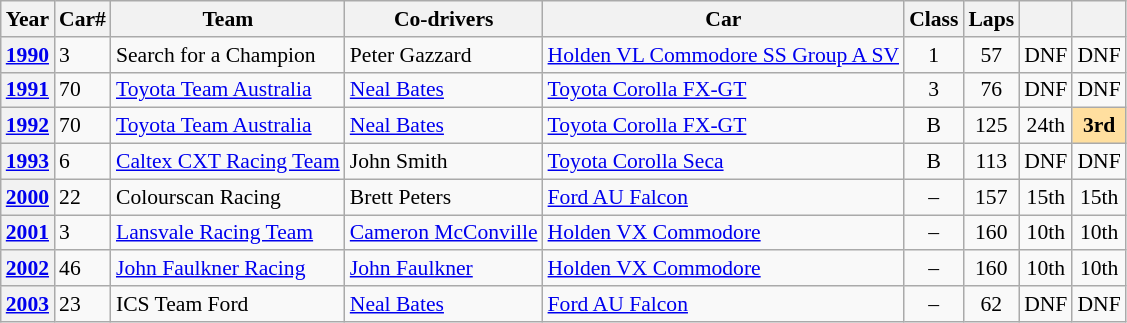<table class="wikitable" style="font-size:90%">
<tr>
<th>Year</th>
<th>Car#</th>
<th>Team</th>
<th>Co-drivers</th>
<th>Car</th>
<th>Class</th>
<th>Laps</th>
<th></th>
<th></th>
</tr>
<tr align="center">
<th><a href='#'>1990</a></th>
<td align="left">3</td>
<td align="left">Search for a Champion</td>
<td align="left"> Peter Gazzard</td>
<td align="left"><a href='#'>Holden VL Commodore SS Group A SV</a></td>
<td>1</td>
<td>57</td>
<td>DNF</td>
<td>DNF</td>
</tr>
<tr align="center">
<th><a href='#'>1991</a></th>
<td align="left">70</td>
<td align="left"><a href='#'>Toyota Team Australia</a></td>
<td align="left"> <a href='#'>Neal Bates</a></td>
<td align="left"><a href='#'>Toyota Corolla FX-GT</a></td>
<td>3</td>
<td>76</td>
<td>DNF</td>
<td>DNF</td>
</tr>
<tr align="center">
<th><a href='#'>1992</a></th>
<td align="left">70</td>
<td align="left"><a href='#'>Toyota Team Australia</a></td>
<td align="left"> <a href='#'>Neal Bates</a></td>
<td align="left"><a href='#'>Toyota Corolla FX-GT</a></td>
<td>B</td>
<td>125</td>
<td>24th</td>
<td style="background:#ffdf9f;"><strong>3rd</strong></td>
</tr>
<tr align="center">
<th><a href='#'>1993</a></th>
<td align="left">6</td>
<td align="left"><a href='#'>Caltex CXT Racing Team</a></td>
<td align="left"> John Smith</td>
<td align="left"><a href='#'>Toyota Corolla Seca</a></td>
<td>B</td>
<td>113</td>
<td>DNF</td>
<td>DNF</td>
</tr>
<tr align="center">
<th><a href='#'>2000</a></th>
<td align="left">22</td>
<td align="left">Colourscan Racing</td>
<td align="left"> Brett Peters</td>
<td align="left"><a href='#'>Ford AU Falcon</a></td>
<td>–</td>
<td>157</td>
<td>15th</td>
<td>15th</td>
</tr>
<tr align="center">
<th><a href='#'>2001</a></th>
<td align="left">3</td>
<td align="left"><a href='#'>Lansvale Racing Team</a></td>
<td align="left"> <a href='#'>Cameron McConville</a></td>
<td align="left"><a href='#'>Holden VX Commodore</a></td>
<td>–</td>
<td>160</td>
<td>10th</td>
<td>10th</td>
</tr>
<tr align="center">
<th><a href='#'>2002</a></th>
<td align="left">46</td>
<td align="left"><a href='#'>John Faulkner Racing</a></td>
<td align="left"> <a href='#'>John Faulkner</a></td>
<td align="left"><a href='#'>Holden VX Commodore</a></td>
<td>–</td>
<td>160</td>
<td>10th</td>
<td>10th</td>
</tr>
<tr align="center">
<th><a href='#'>2003</a></th>
<td align="left">23</td>
<td align="left">ICS Team Ford</td>
<td align="left"> <a href='#'>Neal Bates</a></td>
<td align="left"><a href='#'>Ford AU Falcon</a></td>
<td>–</td>
<td>62</td>
<td>DNF</td>
<td>DNF</td>
</tr>
</table>
